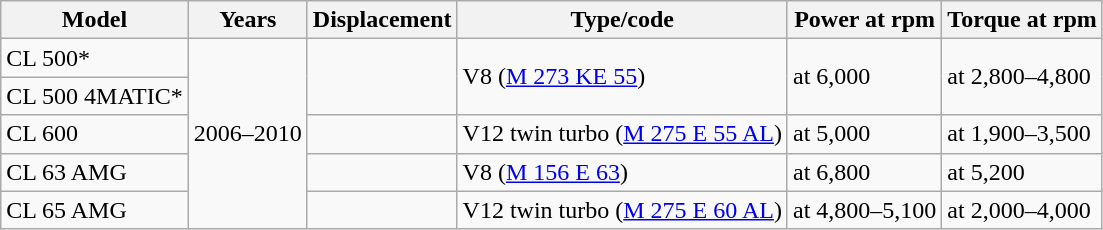<table class="wikitable sortable collapsible">
<tr>
<th>Model</th>
<th>Years</th>
<th>Displacement</th>
<th>Type/code</th>
<th>Power at rpm</th>
<th>Torque at rpm</th>
</tr>
<tr>
<td>CL 500*</td>
<td rowspan="5">2006–2010</td>
<td rowspan="2"></td>
<td rowspan="2">V8 (<a href='#'>M 273 KE 55</a>)</td>
<td rowspan="2"> at 6,000</td>
<td rowspan="2"> at 2,800–4,800</td>
</tr>
<tr>
<td>CL 500 4MATIC*</td>
</tr>
<tr>
<td>CL 600</td>
<td></td>
<td>V12 twin turbo (<a href='#'>M 275 E 55 AL</a>)</td>
<td> at 5,000</td>
<td> at 1,900–3,500</td>
</tr>
<tr>
<td>CL 63 AMG</td>
<td></td>
<td>V8 (<a href='#'>M 156 E 63</a>)</td>
<td> at 6,800</td>
<td> at 5,200</td>
</tr>
<tr>
<td>CL 65 AMG</td>
<td></td>
<td>V12 twin turbo (<a href='#'>M 275 E 60 AL</a>)</td>
<td> at 4,800–5,100</td>
<td> at 2,000–4,000</td>
</tr>
</table>
